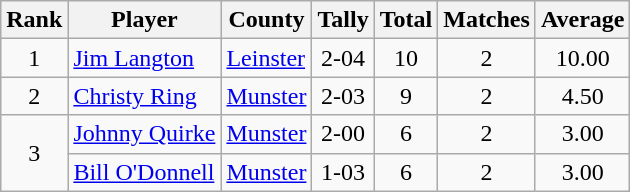<table class="wikitable">
<tr>
<th>Rank</th>
<th>Player</th>
<th>County</th>
<th>Tally</th>
<th>Total</th>
<th>Matches</th>
<th>Average</th>
</tr>
<tr>
<td rowspan=1 align=center>1</td>
<td><a href='#'>Jim Langton</a></td>
<td><a href='#'>Leinster</a></td>
<td align=center>2-04</td>
<td align=center>10</td>
<td align=center>2</td>
<td align=center>10.00</td>
</tr>
<tr>
<td rowspan=1 align=center>2</td>
<td><a href='#'>Christy Ring</a></td>
<td><a href='#'>Munster</a></td>
<td align=center>2-03</td>
<td align=center>9</td>
<td align=center>2</td>
<td align=center>4.50</td>
</tr>
<tr>
<td rowspan=2 align=center>3</td>
<td><a href='#'>Johnny Quirke</a></td>
<td><a href='#'>Munster</a></td>
<td align=center>2-00</td>
<td align=center>6</td>
<td align=center>2</td>
<td align=center>3.00</td>
</tr>
<tr>
<td><a href='#'>Bill O'Donnell</a></td>
<td><a href='#'>Munster</a></td>
<td align=center>1-03</td>
<td align=center>6</td>
<td align=center>2</td>
<td align=center>3.00</td>
</tr>
</table>
